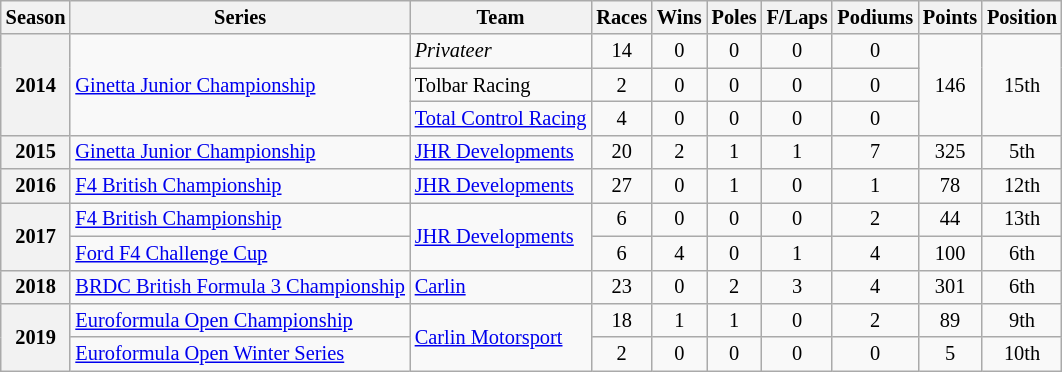<table class="wikitable" style="font-size: 85%; text-align:center">
<tr>
<th>Season</th>
<th>Series</th>
<th>Team</th>
<th>Races</th>
<th>Wins</th>
<th>Poles</th>
<th>F/Laps</th>
<th>Podiums</th>
<th>Points</th>
<th>Position</th>
</tr>
<tr>
<th rowspan=3>2014</th>
<td align=left rowspan=3><a href='#'>Ginetta Junior Championship</a></td>
<td align=left><em>Privateer</em></td>
<td>14</td>
<td>0</td>
<td>0</td>
<td>0</td>
<td>0</td>
<td rowspan=3>146</td>
<td rowspan=3>15th</td>
</tr>
<tr>
<td align=left>Tolbar Racing</td>
<td>2</td>
<td>0</td>
<td>0</td>
<td>0</td>
<td>0</td>
</tr>
<tr>
<td align=left><a href='#'>Total Control Racing</a></td>
<td>4</td>
<td>0</td>
<td>0</td>
<td>0</td>
<td>0</td>
</tr>
<tr>
<th>2015</th>
<td align=left><a href='#'>Ginetta Junior Championship</a></td>
<td align=left><a href='#'>JHR Developments</a></td>
<td>20</td>
<td>2</td>
<td>1</td>
<td>1</td>
<td>7</td>
<td>325</td>
<td>5th</td>
</tr>
<tr>
<th>2016</th>
<td align=left><a href='#'>F4 British Championship</a></td>
<td align=left><a href='#'>JHR Developments</a></td>
<td>27</td>
<td>0</td>
<td>1</td>
<td>0</td>
<td>1</td>
<td>78</td>
<td>12th</td>
</tr>
<tr>
<th rowspan=2>2017</th>
<td align=left><a href='#'>F4 British Championship</a></td>
<td rowspan=2 align=left><a href='#'>JHR Developments</a></td>
<td>6</td>
<td>0</td>
<td>0</td>
<td>0</td>
<td>2</td>
<td>44</td>
<td>13th</td>
</tr>
<tr>
<td align=left><a href='#'>Ford F4 Challenge Cup</a></td>
<td>6</td>
<td>4</td>
<td>0</td>
<td>1</td>
<td>4</td>
<td>100</td>
<td>6th</td>
</tr>
<tr>
<th>2018</th>
<td align=left><a href='#'>BRDC British Formula 3 Championship</a></td>
<td align=left><a href='#'>Carlin</a></td>
<td>23</td>
<td>0</td>
<td>2</td>
<td>3</td>
<td>4</td>
<td>301</td>
<td>6th</td>
</tr>
<tr>
<th rowspan=2>2019</th>
<td align=left><a href='#'>Euroformula Open Championship</a></td>
<td rowspan=2 align=left><a href='#'>Carlin Motorsport</a></td>
<td>18</td>
<td>1</td>
<td>1</td>
<td>0</td>
<td>2</td>
<td>89</td>
<td>9th</td>
</tr>
<tr>
<td align=left><a href='#'>Euroformula Open Winter Series</a></td>
<td>2</td>
<td>0</td>
<td>0</td>
<td>0</td>
<td>0</td>
<td>5</td>
<td>10th</td>
</tr>
</table>
